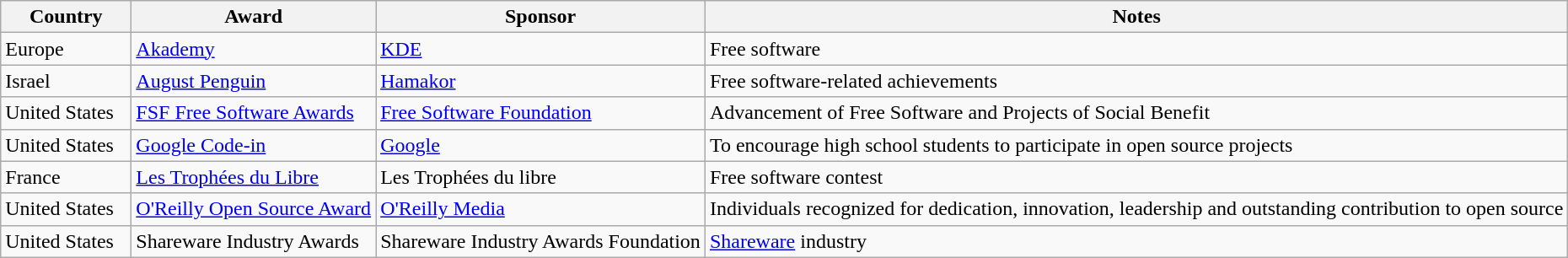<table class="wikitable sortable">
<tr>
<th style="width:6em;">Country</th>
<th>Award</th>
<th>Sponsor</th>
<th>Notes</th>
</tr>
<tr>
<td>Europe</td>
<td><a href='#'>Akademy</a></td>
<td><a href='#'>KDE</a></td>
<td>Free software</td>
</tr>
<tr>
<td>Israel</td>
<td><a href='#'>August Penguin</a></td>
<td><a href='#'>Hamakor</a></td>
<td>Free software-related achievements</td>
</tr>
<tr>
<td>United States</td>
<td><a href='#'>FSF Free Software Awards</a></td>
<td><a href='#'>Free Software Foundation</a></td>
<td>Advancement of Free Software and Projects of Social Benefit</td>
</tr>
<tr>
<td>United States</td>
<td><a href='#'>Google Code-in</a></td>
<td><a href='#'>Google</a></td>
<td>To encourage high school students to participate in open source projects</td>
</tr>
<tr>
<td>France</td>
<td><a href='#'>Les Trophées du Libre</a></td>
<td>Les Trophées du libre</td>
<td>Free software contest</td>
</tr>
<tr>
<td>United States</td>
<td><a href='#'>O'Reilly Open Source Award</a></td>
<td><a href='#'>O'Reilly Media</a></td>
<td>Individuals recognized for dedication, innovation, leadership and outstanding contribution to open source</td>
</tr>
<tr>
<td>United States</td>
<td>Shareware Industry Awards</td>
<td>Shareware Industry Awards Foundation</td>
<td><a href='#'>Shareware</a> industry</td>
</tr>
</table>
